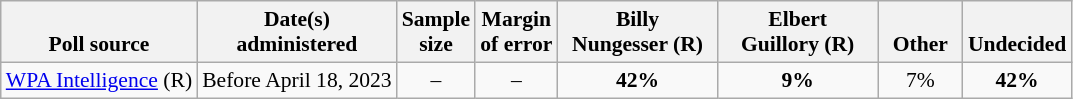<table class="wikitable" style="font-size:90%;text-align:center;">
<tr valign=bottom>
<th>Poll source</th>
<th>Date(s)<br>administered</th>
<th>Sample<br>size</th>
<th>Margin<br>of error</th>
<th style="width:100px;">Billy<br>Nungesser (R)</th>
<th style="width:100px;">Elbert<br>Guillory (R)</th>
<th style="width:50px;">Other</th>
<th style="width:50px;">Undecided</th>
</tr>
<tr>
<td style="text-align:left;"><a href='#'>WPA Intelligence</a> (R)</td>
<td>Before April 18, 2023</td>
<td>–</td>
<td>–</td>
<td><strong>42%</strong></td>
<td><strong>9%</strong></td>
<td>7%</td>
<td><strong>42%</strong></td>
</tr>
</table>
